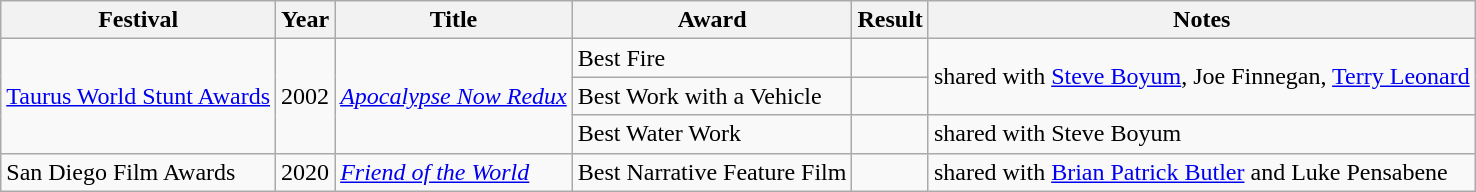<table class="wikitable">
<tr>
<th>Festival</th>
<th>Year</th>
<th>Title</th>
<th>Award</th>
<th>Result</th>
<th>Notes</th>
</tr>
<tr>
<td rowspan="3"><a href='#'>Taurus World Stunt Awards</a></td>
<td rowspan="3">2002</td>
<td rowspan="3"><em><a href='#'>Apocalypse Now Redux</a></em></td>
<td>Best Fire</td>
<td></td>
<td rowspan="2">shared with <a href='#'>Steve Boyum</a>, Joe Finnegan, <a href='#'>Terry Leonard</a></td>
</tr>
<tr>
<td>Best Work with a Vehicle</td>
<td></td>
</tr>
<tr>
<td>Best Water Work</td>
<td></td>
<td>shared with Steve Boyum</td>
</tr>
<tr>
<td>San Diego Film Awards</td>
<td>2020</td>
<td><em><a href='#'>Friend of the World</a></em></td>
<td>Best Narrative Feature Film</td>
<td></td>
<td>shared with <a href='#'>Brian Patrick Butler</a> and Luke Pensabene</td>
</tr>
</table>
